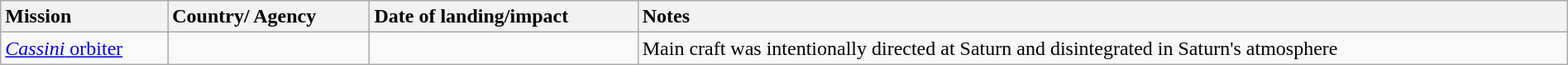<table class="wikitable sortable" width="100%">
<tr valign="top">
<th style="text-align:left">Mission</th>
<th style="text-align:left">Country/ Agency</th>
<th style="text-align:left">Date of landing/impact</th>
<th style="text-align:left">Notes</th>
</tr>
<tr valign="top">
<td><a href='#'><em>Cassini</em> orbiter</a></td>
<td></td>
<td></td>
<td>Main craft was intentionally directed at Saturn and disintegrated in Saturn's atmosphere</td>
</tr>
</table>
